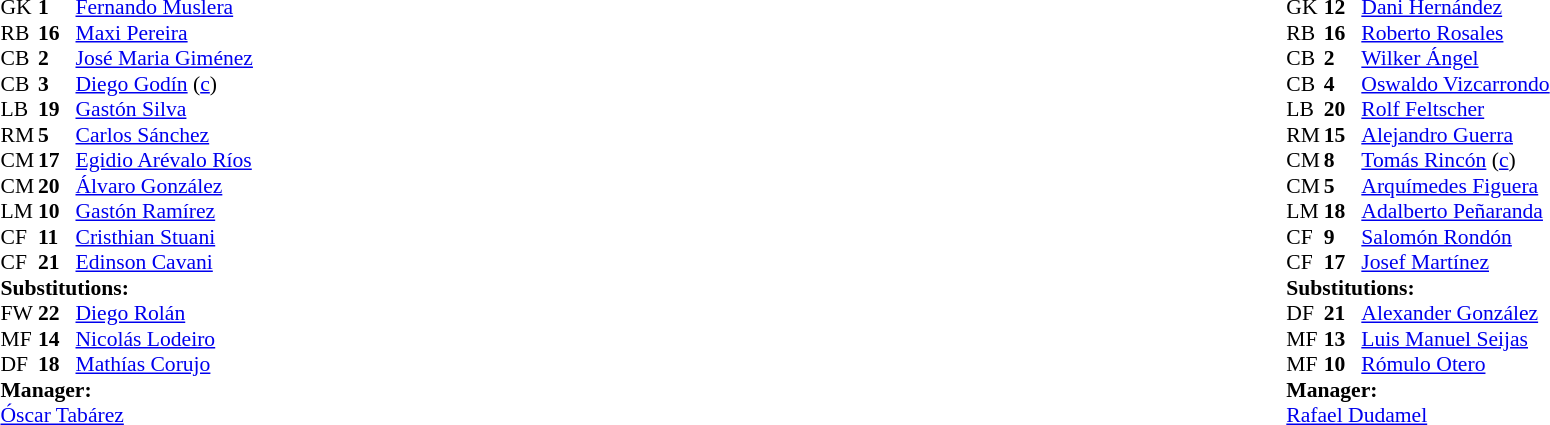<table style="width:100%">
<tr>
<td style="vertical-align:top; width:40%"><br><table style="font-size: 90%" cellspacing="0" cellpadding="0">
<tr>
<th width=25></th>
<th width=25></th>
</tr>
<tr>
<td>GK</td>
<td><strong>1</strong></td>
<td><a href='#'>Fernando Muslera</a></td>
</tr>
<tr>
<td>RB</td>
<td><strong>16</strong></td>
<td><a href='#'>Maxi Pereira</a></td>
</tr>
<tr>
<td>CB</td>
<td><strong>2</strong></td>
<td><a href='#'>José Maria Giménez</a></td>
</tr>
<tr>
<td>CB</td>
<td><strong>3</strong></td>
<td><a href='#'>Diego Godín</a> (<a href='#'>c</a>)</td>
</tr>
<tr>
<td>LB</td>
<td><strong>19</strong></td>
<td><a href='#'>Gastón Silva</a></td>
</tr>
<tr>
<td>RM</td>
<td><strong>5</strong></td>
<td><a href='#'>Carlos Sánchez</a></td>
<td></td>
<td></td>
</tr>
<tr>
<td>CM</td>
<td><strong>17</strong></td>
<td><a href='#'>Egidio Arévalo Ríos</a></td>
</tr>
<tr>
<td>CM</td>
<td><strong>20</strong></td>
<td><a href='#'>Álvaro González</a></td>
<td></td>
<td></td>
</tr>
<tr>
<td>LM</td>
<td><strong>10</strong></td>
<td><a href='#'>Gastón Ramírez</a></td>
<td></td>
<td></td>
</tr>
<tr>
<td>CF</td>
<td><strong>11</strong></td>
<td><a href='#'>Cristhian Stuani</a></td>
</tr>
<tr>
<td>CF</td>
<td><strong>21</strong></td>
<td><a href='#'>Edinson Cavani</a></td>
</tr>
<tr>
<td colspan=3><strong>Substitutions:</strong></td>
</tr>
<tr>
<td>FW</td>
<td><strong>22</strong></td>
<td><a href='#'>Diego Rolán</a></td>
<td></td>
<td></td>
</tr>
<tr>
<td>MF</td>
<td><strong>14</strong></td>
<td><a href='#'>Nicolás Lodeiro</a></td>
<td></td>
<td></td>
</tr>
<tr>
<td>DF</td>
<td><strong>18</strong></td>
<td><a href='#'>Mathías Corujo</a></td>
<td></td>
<td></td>
</tr>
<tr>
<td colspan=3><strong>Manager:</strong></td>
</tr>
<tr>
<td colspan=3><a href='#'>Óscar Tabárez</a></td>
</tr>
</table>
</td>
<td valign="top"></td>
<td style="vertical-align:top; width:50%"><br><table cellspacing="0" cellpadding="0" style="font-size:90%; margin:auto">
<tr>
<th width=25></th>
<th width=25></th>
</tr>
<tr>
<td>GK</td>
<td><strong>12</strong></td>
<td><a href='#'>Dani Hernández</a></td>
</tr>
<tr>
<td>RB</td>
<td><strong>16</strong></td>
<td><a href='#'>Roberto Rosales</a></td>
<td></td>
<td></td>
</tr>
<tr>
<td>CB</td>
<td><strong>2</strong></td>
<td><a href='#'>Wilker Ángel</a></td>
</tr>
<tr>
<td>CB</td>
<td><strong>4</strong></td>
<td><a href='#'>Oswaldo Vizcarrondo</a></td>
</tr>
<tr>
<td>LB</td>
<td><strong>20</strong></td>
<td><a href='#'>Rolf Feltscher</a></td>
</tr>
<tr>
<td>RM</td>
<td><strong>15</strong></td>
<td><a href='#'>Alejandro Guerra</a></td>
</tr>
<tr>
<td>CM</td>
<td><strong>8</strong></td>
<td><a href='#'>Tomás Rincón</a> (<a href='#'>c</a>)</td>
</tr>
<tr>
<td>CM</td>
<td><strong>5</strong></td>
<td><a href='#'>Arquímedes Figuera</a></td>
<td></td>
<td></td>
</tr>
<tr>
<td>LM</td>
<td><strong>18</strong></td>
<td><a href='#'>Adalberto Peñaranda</a></td>
</tr>
<tr>
<td>CF</td>
<td><strong>9</strong></td>
<td><a href='#'>Salomón Rondón</a></td>
<td></td>
<td></td>
</tr>
<tr>
<td>CF</td>
<td><strong>17</strong></td>
<td><a href='#'>Josef Martínez</a></td>
<td></td>
</tr>
<tr>
<td colspan=3><strong>Substitutions:</strong></td>
</tr>
<tr>
<td>DF</td>
<td><strong>21</strong></td>
<td><a href='#'>Alexander González</a></td>
<td></td>
<td></td>
</tr>
<tr>
<td>MF</td>
<td><strong>13</strong></td>
<td><a href='#'>Luis Manuel Seijas</a></td>
<td></td>
<td></td>
</tr>
<tr>
<td>MF</td>
<td><strong>10</strong></td>
<td><a href='#'>Rómulo Otero</a></td>
<td></td>
<td></td>
</tr>
<tr>
<td colspan=3><strong>Manager:</strong></td>
</tr>
<tr>
<td colspan=3><a href='#'>Rafael Dudamel</a></td>
</tr>
</table>
</td>
</tr>
</table>
